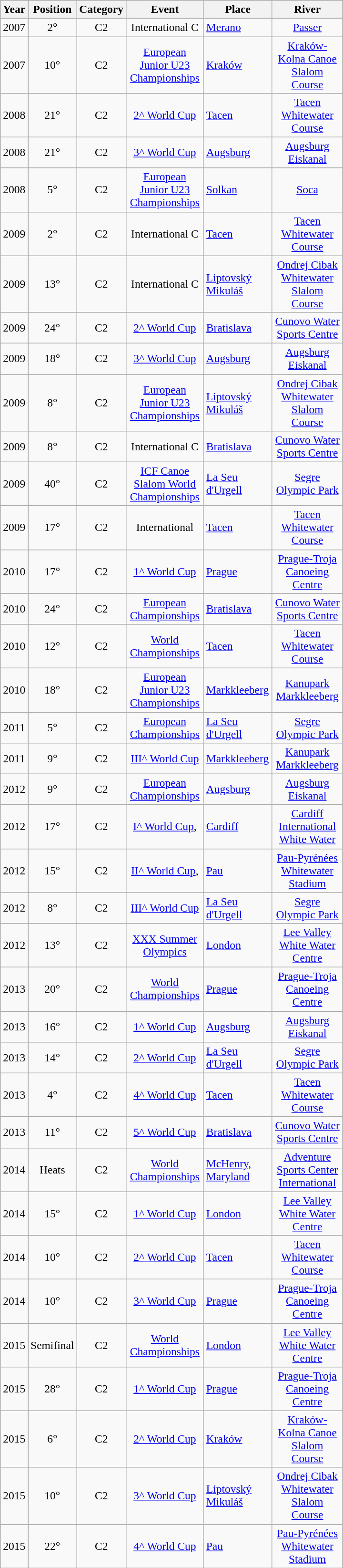<table class="wikitable" style="font-size:98%;width:480px;text-align:center;">
<tr>
<th>Year</th>
<th>Position</th>
<th>Category</th>
<th>Event</th>
<th>Place</th>
<th>River</th>
</tr>
<tr>
<td>2007</td>
<td>2°</td>
<td>C2</td>
<td>International C</td>
<td align="left"> <a href='#'>Merano</a></td>
<td><a href='#'>Passer</a></td>
</tr>
<tr>
<td>2007</td>
<td>10°</td>
<td>C2</td>
<td><a href='#'>European Junior U23 Championships</a></td>
<td align="left"> <a href='#'>Kraków</a></td>
<td><a href='#'>Kraków-Kolna Canoe Slalom Course</a></td>
</tr>
<tr>
<td>2008</td>
<td>21°</td>
<td>C2</td>
<td><a href='#'>2^ World Cup</a></td>
<td align="left"> <a href='#'>Tacen</a></td>
<td><a href='#'>Tacen Whitewater Course</a></td>
</tr>
<tr>
<td>2008</td>
<td>21°</td>
<td>C2</td>
<td><a href='#'>3^ World Cup</a></td>
<td align="left"> <a href='#'>Augsburg</a></td>
<td><a href='#'>Augsburg Eiskanal</a></td>
</tr>
<tr>
<td>2008</td>
<td>5°</td>
<td>C2</td>
<td><a href='#'>European Junior U23 Championships</a></td>
<td align="left"> <a href='#'>Solkan</a></td>
<td><a href='#'>Soca</a></td>
</tr>
<tr>
<td>2009</td>
<td>2°</td>
<td>C2</td>
<td>International C</td>
<td align="left"> <a href='#'>Tacen</a></td>
<td><a href='#'>Tacen Whitewater Course</a></td>
</tr>
<tr>
<td>2009</td>
<td>13°</td>
<td>C2</td>
<td>International C</td>
<td align="left"> <a href='#'>Liptovský Mikuláš</a></td>
<td><a href='#'>Ondrej Cibak Whitewater Slalom Course</a></td>
</tr>
<tr>
<td>2009</td>
<td>24°</td>
<td>C2</td>
<td><a href='#'>2^ World Cup</a></td>
<td align="left"> <a href='#'>Bratislava</a></td>
<td><a href='#'>Cunovo Water Sports Centre</a></td>
</tr>
<tr>
<td>2009</td>
<td>18°</td>
<td>C2</td>
<td><a href='#'>3^ World Cup</a></td>
<td align="left"> <a href='#'>Augsburg</a></td>
<td><a href='#'>Augsburg Eiskanal</a></td>
</tr>
<tr>
<td>2009</td>
<td>8°</td>
<td>C2</td>
<td><a href='#'>European Junior U23 Championships</a></td>
<td align="left"> <a href='#'>Liptovský Mikuláš</a></td>
<td><a href='#'>Ondrej Cibak Whitewater Slalom Course</a></td>
</tr>
<tr>
<td>2009</td>
<td>8°</td>
<td>C2</td>
<td>International C</td>
<td align="left"> <a href='#'>Bratislava</a></td>
<td><a href='#'>Cunovo Water Sports Centre</a></td>
</tr>
<tr>
<td>2009</td>
<td>40°</td>
<td>C2</td>
<td><a href='#'>ICF Canoe Slalom World Championships</a></td>
<td align="left"> <a href='#'>La Seu d'Urgell</a></td>
<td><a href='#'>Segre Olympic Park</a></td>
</tr>
<tr>
<td>2009</td>
<td>17°</td>
<td>C2</td>
<td>International</td>
<td align="left"> <a href='#'>Tacen</a></td>
<td><a href='#'>Tacen Whitewater Course</a></td>
</tr>
<tr>
<td>2010</td>
<td>17°</td>
<td>C2</td>
<td><a href='#'>1^ World Cup</a></td>
<td align="left"> <a href='#'>Prague</a></td>
<td><a href='#'>Prague-Troja Canoeing Centre</a></td>
</tr>
<tr>
<td>2010</td>
<td>24°</td>
<td>C2</td>
<td><a href='#'>European Championships</a></td>
<td align="left"> <a href='#'>Bratislava</a></td>
<td><a href='#'>Cunovo Water Sports Centre</a></td>
</tr>
<tr>
<td>2010</td>
<td>12°</td>
<td>C2</td>
<td><a href='#'>World Championships</a></td>
<td align="left"> <a href='#'>Tacen</a></td>
<td><a href='#'>Tacen Whitewater Course</a></td>
</tr>
<tr>
<td>2010</td>
<td>18°</td>
<td>C2</td>
<td><a href='#'>European Junior U23 Championships</a></td>
<td align="left"> <a href='#'>Markkleeberg</a></td>
<td><a href='#'>Kanupark Markkleeberg</a></td>
</tr>
<tr>
<td>2011</td>
<td>5°</td>
<td>C2</td>
<td><a href='#'>European Championships</a></td>
<td align="left"> <a href='#'>La Seu d'Urgell</a></td>
<td><a href='#'>Segre Olympic Park</a></td>
</tr>
<tr>
<td>2011</td>
<td>9°</td>
<td>C2</td>
<td><a href='#'>III^ World Cup</a></td>
<td align="left"> <a href='#'>Markkleeberg</a></td>
<td><a href='#'>Kanupark Markkleeberg</a></td>
</tr>
<tr>
<td>2012</td>
<td>9°</td>
<td>C2</td>
<td><a href='#'>European Championships</a></td>
<td align="left"> <a href='#'>Augsburg</a></td>
<td><a href='#'>Augsburg Eiskanal</a></td>
</tr>
<tr>
<td>2012</td>
<td>17°</td>
<td>C2</td>
<td><a href='#'>I^ World Cup</a>,</td>
<td align="left"> <a href='#'>Cardiff</a></td>
<td><a href='#'>Cardiff International White Water</a></td>
</tr>
<tr>
<td>2012</td>
<td>15°</td>
<td>C2</td>
<td><a href='#'>II^ World Cup</a>,</td>
<td align="left"> <a href='#'>Pau</a></td>
<td><a href='#'>Pau-Pyrénées Whitewater Stadium</a></td>
</tr>
<tr>
<td>2012</td>
<td>8°</td>
<td>C2</td>
<td><a href='#'>III^ World Cup</a></td>
<td align="left"> <a href='#'>La Seu d'Urgell</a></td>
<td><a href='#'>Segre Olympic Park</a></td>
</tr>
<tr>
<td>2012</td>
<td>13°</td>
<td>C2</td>
<td><a href='#'>XXX Summer Olympics</a></td>
<td align="left"> <a href='#'>London</a></td>
<td><a href='#'>Lee Valley White Water Centre</a></td>
</tr>
<tr>
<td>2013</td>
<td>20°</td>
<td>C2</td>
<td><a href='#'>World Championships</a></td>
<td align="left"> <a href='#'>Prague</a></td>
<td><a href='#'>Prague-Troja Canoeing Centre</a></td>
</tr>
<tr>
<td>2013</td>
<td>16°</td>
<td>C2</td>
<td><a href='#'>1^ World Cup</a></td>
<td align="left"> <a href='#'>Augsburg</a></td>
<td><a href='#'>Augsburg Eiskanal</a></td>
</tr>
<tr>
<td>2013</td>
<td>14°</td>
<td>C2</td>
<td><a href='#'>2^ World Cup</a></td>
<td align="left"> <a href='#'>La Seu d'Urgell</a></td>
<td><a href='#'>Segre Olympic Park</a></td>
</tr>
<tr>
<td>2013</td>
<td>4°</td>
<td>C2</td>
<td><a href='#'>4^ World Cup</a></td>
<td align="left"> <a href='#'>Tacen</a></td>
<td><a href='#'>Tacen Whitewater Course</a></td>
</tr>
<tr>
<td>2013</td>
<td>11°</td>
<td>C2</td>
<td><a href='#'>5^ World Cup</a></td>
<td align="left"> <a href='#'>Bratislava</a></td>
<td><a href='#'>Cunovo Water Sports Centre</a></td>
</tr>
<tr>
<td>2014</td>
<td>Heats</td>
<td>C2</td>
<td><a href='#'>World Championships</a></td>
<td align="left"> <a href='#'>McHenry, Maryland</a></td>
<td><a href='#'>Adventure Sports Center International</a></td>
</tr>
<tr>
<td>2014</td>
<td>15°</td>
<td>C2</td>
<td><a href='#'>1^ World Cup</a></td>
<td align="left"> <a href='#'>London</a></td>
<td><a href='#'>Lee Valley White Water Centre</a></td>
</tr>
<tr>
<td>2014</td>
<td>10°</td>
<td>C2</td>
<td><a href='#'>2^ World Cup</a></td>
<td align="left"> <a href='#'>Tacen</a></td>
<td><a href='#'>Tacen Whitewater Course</a></td>
</tr>
<tr>
<td>2014</td>
<td>10°</td>
<td>C2</td>
<td><a href='#'>3^ World Cup</a></td>
<td align="left"> <a href='#'>Prague</a></td>
<td><a href='#'>Prague-Troja Canoeing Centre</a></td>
</tr>
<tr>
<td>2015</td>
<td>Semifinal</td>
<td>C2</td>
<td><a href='#'>World Championships</a></td>
<td align="left"> <a href='#'>London</a></td>
<td><a href='#'>Lee Valley White Water Centre</a></td>
</tr>
<tr>
<td>2015</td>
<td>28°</td>
<td>C2</td>
<td><a href='#'>1^ World Cup</a></td>
<td align="left"> <a href='#'>Prague</a></td>
<td><a href='#'>Prague-Troja Canoeing Centre</a></td>
</tr>
<tr>
<td>2015</td>
<td>6°</td>
<td>C2</td>
<td><a href='#'>2^ World Cup</a></td>
<td align="left"> <a href='#'>Kraków</a></td>
<td><a href='#'>Kraków-Kolna Canoe Slalom Course</a></td>
</tr>
<tr>
<td>2015</td>
<td>10°</td>
<td>C2</td>
<td><a href='#'>3^ World Cup</a></td>
<td align="left"> <a href='#'>Liptovský Mikuláš</a></td>
<td><a href='#'>Ondrej Cibak Whitewater Slalom Course</a></td>
</tr>
<tr>
<td>2015</td>
<td>22°</td>
<td>C2</td>
<td><a href='#'>4^ World Cup</a></td>
<td align="left"> <a href='#'>Pau</a></td>
<td><a href='#'>Pau-Pyrénées Whitewater Stadium</a></td>
</tr>
</table>
